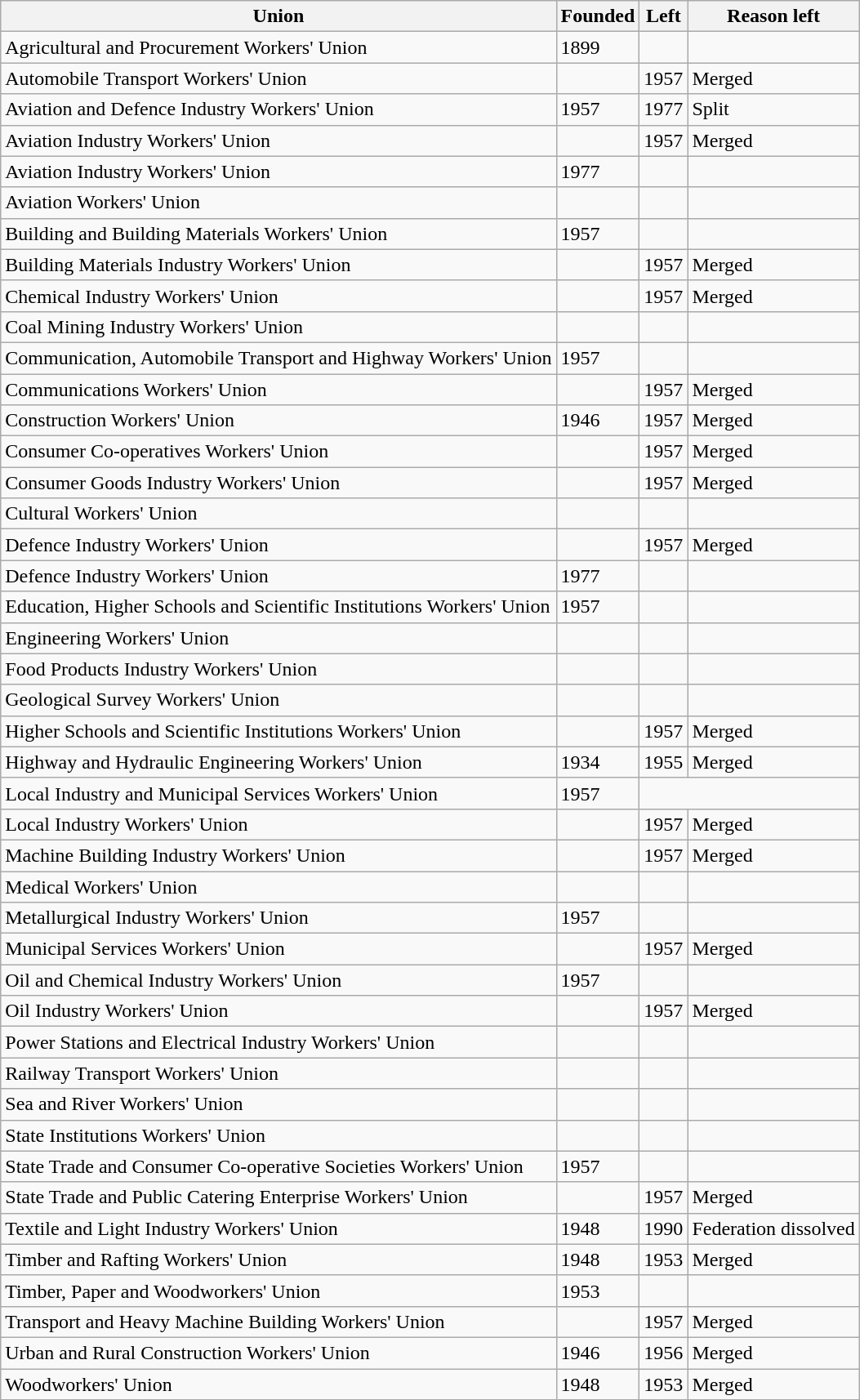<table class="wikitable sortable">
<tr>
<th>Union</th>
<th>Founded</th>
<th>Left</th>
<th>Reason left</th>
</tr>
<tr>
<td>Agricultural and Procurement Workers' Union</td>
<td>1899</td>
<td></td>
<td></td>
</tr>
<tr>
<td>Automobile Transport Workers' Union</td>
<td></td>
<td>1957</td>
<td>Merged</td>
</tr>
<tr>
<td>Aviation and Defence Industry Workers' Union</td>
<td>1957</td>
<td>1977</td>
<td>Split</td>
</tr>
<tr>
<td>Aviation Industry Workers' Union</td>
<td></td>
<td>1957</td>
<td>Merged</td>
</tr>
<tr>
<td>Aviation Industry Workers' Union</td>
<td>1977</td>
<td></td>
<td></td>
</tr>
<tr>
<td>Aviation Workers' Union</td>
<td></td>
<td></td>
<td></td>
</tr>
<tr>
<td>Building and Building Materials Workers' Union</td>
<td>1957</td>
<td></td>
<td></td>
</tr>
<tr>
<td>Building Materials Industry Workers' Union</td>
<td></td>
<td>1957</td>
<td>Merged</td>
</tr>
<tr>
<td>Chemical Industry Workers' Union</td>
<td></td>
<td>1957</td>
<td>Merged</td>
</tr>
<tr>
<td>Coal Mining Industry Workers' Union</td>
<td></td>
<td></td>
<td></td>
</tr>
<tr>
<td>Communication, Automobile Transport and Highway Workers' Union</td>
<td>1957</td>
<td></td>
<td></td>
</tr>
<tr>
<td>Communications Workers' Union</td>
<td></td>
<td>1957</td>
<td>Merged</td>
</tr>
<tr>
<td>Construction Workers' Union</td>
<td>1946</td>
<td>1957</td>
<td>Merged</td>
</tr>
<tr>
<td>Consumer Co-operatives Workers' Union</td>
<td></td>
<td>1957</td>
<td>Merged</td>
</tr>
<tr>
<td>Consumer Goods Industry Workers' Union</td>
<td></td>
<td>1957</td>
<td>Merged</td>
</tr>
<tr>
<td>Cultural Workers' Union</td>
<td></td>
<td></td>
<td></td>
</tr>
<tr>
<td>Defence Industry Workers' Union</td>
<td></td>
<td>1957</td>
<td>Merged</td>
</tr>
<tr>
<td>Defence Industry Workers' Union</td>
<td>1977</td>
<td></td>
<td></td>
</tr>
<tr>
<td>Education, Higher Schools and Scientific Institutions Workers' Union</td>
<td>1957</td>
<td></td>
<td></td>
</tr>
<tr>
<td>Engineering Workers' Union</td>
<td></td>
<td></td>
<td></td>
</tr>
<tr>
<td>Food Products Industry Workers' Union</td>
<td></td>
<td></td>
<td></td>
</tr>
<tr>
<td>Geological Survey Workers' Union</td>
<td></td>
<td></td>
<td></td>
</tr>
<tr>
<td>Higher Schools and Scientific Institutions Workers' Union</td>
<td></td>
<td>1957</td>
<td>Merged</td>
</tr>
<tr>
<td>Highway and Hydraulic Engineering Workers' Union</td>
<td>1934</td>
<td>1955</td>
<td>Merged</td>
</tr>
<tr>
<td>Local Industry and Municipal Services Workers' Union</td>
<td>1957</td>
</tr>
<tr>
<td>Local Industry Workers' Union</td>
<td></td>
<td>1957</td>
<td>Merged</td>
</tr>
<tr>
<td>Machine Building Industry Workers' Union</td>
<td></td>
<td>1957</td>
<td>Merged</td>
</tr>
<tr>
<td>Medical Workers' Union</td>
<td></td>
<td></td>
<td></td>
</tr>
<tr>
<td>Metallurgical Industry Workers' Union</td>
<td>1957</td>
<td></td>
<td></td>
</tr>
<tr>
<td>Municipal Services Workers' Union</td>
<td></td>
<td>1957</td>
<td>Merged</td>
</tr>
<tr>
<td>Oil and Chemical Industry Workers' Union</td>
<td>1957</td>
<td></td>
<td></td>
</tr>
<tr>
<td>Oil Industry Workers' Union</td>
<td></td>
<td>1957</td>
<td>Merged</td>
</tr>
<tr>
<td>Power Stations and Electrical Industry Workers' Union</td>
<td></td>
<td></td>
<td></td>
</tr>
<tr>
<td>Railway Transport Workers' Union</td>
<td></td>
<td></td>
<td></td>
</tr>
<tr>
<td>Sea and River Workers' Union</td>
<td></td>
<td></td>
<td></td>
</tr>
<tr>
<td>State Institutions Workers' Union</td>
<td></td>
<td></td>
<td></td>
</tr>
<tr>
<td>State Trade and Consumer Co-operative Societies Workers' Union</td>
<td>1957</td>
<td></td>
<td></td>
</tr>
<tr>
<td>State Trade and Public Catering Enterprise Workers' Union</td>
<td></td>
<td>1957</td>
<td>Merged</td>
</tr>
<tr>
<td>Textile and Light Industry Workers' Union</td>
<td>1948</td>
<td>1990</td>
<td>Federation dissolved</td>
</tr>
<tr>
<td>Timber and Rafting Workers' Union</td>
<td>1948</td>
<td>1953</td>
<td>Merged</td>
</tr>
<tr>
<td>Timber, Paper and Woodworkers' Union</td>
<td>1953</td>
<td></td>
<td></td>
</tr>
<tr>
<td>Transport and Heavy Machine Building Workers' Union</td>
<td></td>
<td>1957</td>
<td>Merged</td>
</tr>
<tr>
<td>Urban and Rural Construction Workers' Union</td>
<td>1946</td>
<td>1956</td>
<td>Merged</td>
</tr>
<tr>
<td>Woodworkers' Union</td>
<td>1948</td>
<td>1953</td>
<td>Merged</td>
</tr>
</table>
